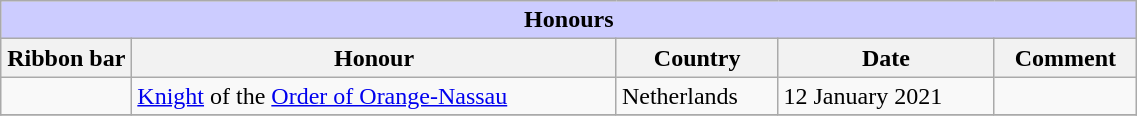<table class="wikitable" style="width:60%;">
<tr style="background:#ccf; text-align:center;">
<td colspan=5><strong>Honours</strong></td>
</tr>
<tr>
<th style="width:80px;">Ribbon bar</th>
<th>Honour</th>
<th>Country</th>
<th>Date</th>
<th>Comment</th>
</tr>
<tr>
<td></td>
<td><a href='#'>Knight</a> of the <a href='#'>Order of Orange-Nassau</a></td>
<td>Netherlands</td>
<td>12 January 2021</td>
<td></td>
</tr>
<tr>
</tr>
</table>
